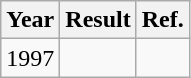<table class = "wikitable sortable">
<tr>
<th>Year</th>
<th>Result</th>
<th>Ref.</th>
</tr>
<tr>
<td>1997</td>
<td></td>
<td></td>
</tr>
</table>
